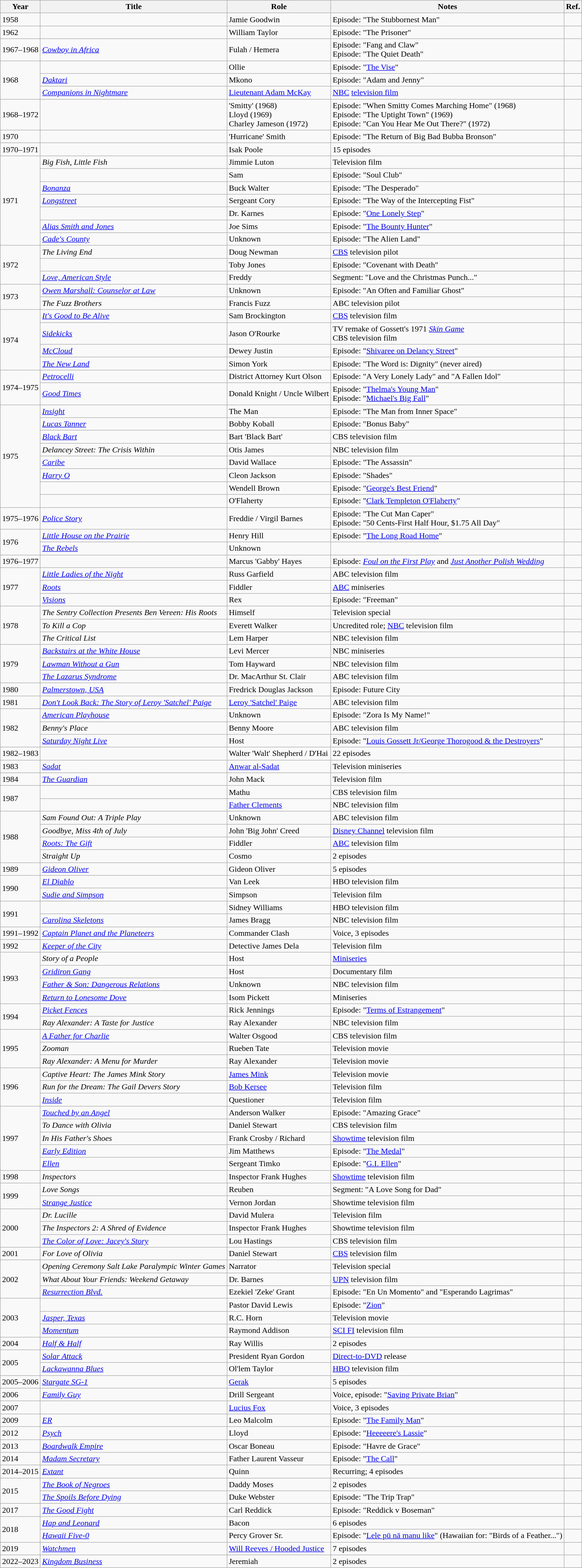<table class="wikitable sortable">
<tr>
<th>Year</th>
<th>Title</th>
<th>Role</th>
<th>Notes</th>
<th>Ref.</th>
</tr>
<tr>
<td>1958</td>
<td><em></em></td>
<td>Jamie Goodwin</td>
<td>Episode: "The Stubbornest Man"</td>
<td></td>
</tr>
<tr>
<td>1962</td>
<td><em></em></td>
<td>William Taylor</td>
<td>Episode: "The Prisoner"</td>
<td></td>
</tr>
<tr>
<td>1967–1968</td>
<td><em><a href='#'>Cowboy in Africa</a></em></td>
<td>Fulah / Hemera</td>
<td>Episode: "Fang and Claw"<br>Episode: "The Quiet Death"</td>
<td></td>
</tr>
<tr>
<td rowspan=3>1968</td>
<td><em></em></td>
<td>Ollie</td>
<td>Episode: "<a href='#'>The Vise</a>"</td>
<td></td>
</tr>
<tr>
<td><em><a href='#'>Daktari</a></em></td>
<td>Mkono</td>
<td>Episode: "Adam and Jenny"</td>
<td></td>
</tr>
<tr>
<td><em><a href='#'>Companions in Nightmare</a></em></td>
<td><a href='#'>Lieutenant Adam McKay</a></td>
<td><a href='#'>NBC</a> <a href='#'>television film</a></td>
<td></td>
</tr>
<tr>
<td>1968–1972</td>
<td><em></em></td>
<td>'Smitty' (1968) <br> Lloyd (1969) <br> Charley Jameson (1972)</td>
<td>Episode: "When Smitty Comes Marching Home" (1968)<br>Episode: "The Uptight Town" (1969)<br>Episode: "Can You Hear Me Out There?" (1972)</td>
<td></td>
</tr>
<tr>
<td>1970</td>
<td><em></em></td>
<td>'Hurricane' Smith</td>
<td>Episode: "The Return of Big Bad Bubba Bronson"</td>
<td></td>
</tr>
<tr>
<td>1970–1971</td>
<td><em></em></td>
<td>Isak Poole</td>
<td>15 episodes</td>
<td></td>
</tr>
<tr>
<td rowspan=7>1971</td>
<td><em>Big Fish, Little Fish</em></td>
<td>Jimmie Luton</td>
<td>Television film</td>
<td></td>
</tr>
<tr>
<td><em></em></td>
<td>Sam</td>
<td>Episode: "Soul Club"</td>
<td></td>
</tr>
<tr>
<td><em><a href='#'>Bonanza</a></em></td>
<td>Buck Walter</td>
<td>Episode: "The Desperado"</td>
<td></td>
</tr>
<tr>
<td><em><a href='#'>Longstreet</a></em></td>
<td>Sergeant Cory</td>
<td>Episode: "The Way of the Intercepting Fist"</td>
<td></td>
</tr>
<tr>
<td><em></em></td>
<td>Dr. Karnes</td>
<td>Episode: "<a href='#'>One Lonely Step</a>"</td>
<td></td>
</tr>
<tr>
<td><em><a href='#'>Alias Smith and Jones</a></em></td>
<td>Joe Sims</td>
<td>Episode: "<a href='#'>The Bounty Hunter</a>"</td>
<td></td>
</tr>
<tr>
<td><em><a href='#'>Cade's County</a></em></td>
<td>Unknown</td>
<td>Episode: "The Alien Land"</td>
<td></td>
</tr>
<tr>
<td rowspan=3>1972</td>
<td><em>The Living End</em></td>
<td>Doug Newman</td>
<td><a href='#'>CBS</a> television pilot</td>
<td></td>
</tr>
<tr>
<td><em></em></td>
<td>Toby Jones</td>
<td>Episode: "Covenant with Death"</td>
<td></td>
</tr>
<tr>
<td><em><a href='#'>Love, American Style</a></em></td>
<td>Freddy</td>
<td>Segment: "Love and the Christmas Punch..."</td>
<td></td>
</tr>
<tr>
<td rowspan=2>1973</td>
<td><em><a href='#'>Owen Marshall: Counselor at Law</a></em></td>
<td>Unknown</td>
<td>Episode: "An Often and Familiar Ghost"</td>
<td></td>
</tr>
<tr>
<td><em>The Fuzz Brothers</em></td>
<td>Francis Fuzz</td>
<td>ABC television pilot</td>
<td></td>
</tr>
<tr>
<td rowspan=4>1974</td>
<td><em><a href='#'>It's Good to Be Alive</a></em></td>
<td>Sam Brockington</td>
<td><a href='#'>CBS</a> television film</td>
<td></td>
</tr>
<tr>
<td><em><a href='#'>Sidekicks</a></em></td>
<td>Jason O'Rourke</td>
<td>TV remake of Gossett's 1971 <em><a href='#'>Skin Game</a></em><br>CBS television film</td>
<td></td>
</tr>
<tr>
<td><em><a href='#'>McCloud</a></em></td>
<td>Dewey Justin</td>
<td>Episode: "<a href='#'>Shivaree on Delancy Street</a>"</td>
<td></td>
</tr>
<tr>
<td><em><a href='#'>The New Land</a></em></td>
<td>Simon York</td>
<td>Episode: "The Word is: Dignity" (never aired)</td>
<td></td>
</tr>
<tr>
<td rowspan=2>1974–1975</td>
<td><em><a href='#'>Petrocelli</a></em></td>
<td>District Attorney Kurt Olson</td>
<td>Episode: "A Very Lonely Lady" and "A Fallen Idol"</td>
<td></td>
</tr>
<tr>
<td><em><a href='#'>Good Times</a></em></td>
<td>Donald Knight / Uncle Wilbert</td>
<td>Episode: "<a href='#'>Thelma's Young Man</a>"<br>Episode: "<a href='#'>Michael's Big Fall</a>"</td>
<td></td>
</tr>
<tr>
<td rowspan=8>1975</td>
<td><em><a href='#'>Insight</a></em></td>
<td>The Man</td>
<td>Episode: "The Man from Inner Space"</td>
<td></td>
</tr>
<tr>
<td><em><a href='#'>Lucas Tanner</a></em></td>
<td>Bobby Koball</td>
<td>Episode: "Bonus Baby"</td>
<td></td>
</tr>
<tr>
<td><em><a href='#'>Black Bart</a></em></td>
<td>Bart 'Black Bart'</td>
<td>CBS television film</td>
<td></td>
</tr>
<tr>
<td><em>Delancey Street: The Crisis Within</em></td>
<td>Otis James</td>
<td>NBC television film</td>
<td></td>
</tr>
<tr>
<td><em><a href='#'>Caribe</a></em></td>
<td>David Wallace</td>
<td>Episode: "The Assassin"</td>
<td></td>
</tr>
<tr>
<td><em><a href='#'>Harry O</a></em></td>
<td>Cleon Jackson</td>
<td>Episode: "Shades"</td>
<td></td>
</tr>
<tr>
<td><em></em></td>
<td>Wendell Brown</td>
<td>Episode: "<a href='#'>George's Best Friend</a>"</td>
<td></td>
</tr>
<tr>
<td><em></em></td>
<td>O'Flaherty</td>
<td>Episode: "<a href='#'>Clark Templeton O'Flaherty</a>"</td>
<td></td>
</tr>
<tr>
<td>1975–1976</td>
<td><em><a href='#'>Police Story</a></em></td>
<td>Freddie / Virgil Barnes</td>
<td>Episode: "The Cut Man Caper"<br>Episode: "50 Cents-First Half Hour, $1.75 All Day"</td>
<td></td>
</tr>
<tr>
<td rowspan=2>1976</td>
<td><em><a href='#'>Little House on the Prairie</a></em></td>
<td>Henry Hill</td>
<td>Episode: "<a href='#'>The Long Road Home</a>"</td>
<td></td>
</tr>
<tr>
<td><em><a href='#'>The Rebels</a></em></td>
<td>Unknown</td>
<td></td>
<td></td>
</tr>
<tr>
<td>1976–1977</td>
<td><em></em></td>
<td>Marcus 'Gabby' Hayes</td>
<td>Episode: <em><a href='#'>Foul on the First Play</a></em> and <em><a href='#'>Just Another Polish Wedding</a></em></td>
<td></td>
</tr>
<tr>
<td rowspan=3>1977</td>
<td><em><a href='#'>Little Ladies of the Night</a></em></td>
<td>Russ Garfield</td>
<td>ABC television film</td>
<td></td>
</tr>
<tr>
<td><em><a href='#'>Roots</a></em></td>
<td>Fiddler</td>
<td><a href='#'>ABC</a> miniseries</td>
<td></td>
</tr>
<tr>
<td><em><a href='#'>Visions</a></em></td>
<td>Rex</td>
<td>Episode: "Freeman"</td>
<td></td>
</tr>
<tr>
<td rowspan=3>1978</td>
<td><em>The Sentry Collection Presents Ben Vereen: His Roots</em></td>
<td>Himself</td>
<td>Television special</td>
<td></td>
</tr>
<tr>
<td><em>To Kill a Cop</em></td>
<td>Everett Walker</td>
<td>Uncredited role; <a href='#'>NBC</a> television film</td>
<td></td>
</tr>
<tr>
<td><em>The Critical List</em></td>
<td>Lem Harper</td>
<td>NBC television film</td>
<td></td>
</tr>
<tr>
<td rowspan=3>1979</td>
<td><em><a href='#'>Backstairs at the White House</a></em></td>
<td>Levi Mercer</td>
<td>NBC miniseries</td>
<td></td>
</tr>
<tr>
<td><em><a href='#'>Lawman Without a Gun</a></em></td>
<td>Tom Hayward</td>
<td>NBC television film</td>
<td></td>
</tr>
<tr>
<td><em><a href='#'>The Lazarus Syndrome</a></em></td>
<td>Dr. MacArthur St. Clair</td>
<td>ABC television film</td>
<td></td>
</tr>
<tr>
<td>1980</td>
<td><em><a href='#'>Palmerstown, USA</a></em></td>
<td>Fredrick Douglas Jackson</td>
<td>Episode: Future City</td>
<td></td>
</tr>
<tr>
<td>1981</td>
<td><em><a href='#'>Don't Look Back: The Story of Leroy 'Satchel' Paige</a></em></td>
<td><a href='#'>Leroy 'Satchel' Paige</a></td>
<td>ABC television film</td>
<td></td>
</tr>
<tr>
<td rowspan=3>1982</td>
<td><em><a href='#'>American Playhouse</a></em></td>
<td>Unknown</td>
<td>Episode: "Zora Is My Name!"</td>
<td></td>
</tr>
<tr>
<td><em>Benny's Place</em></td>
<td>Benny Moore</td>
<td>ABC television film</td>
<td></td>
</tr>
<tr>
<td><em><a href='#'>Saturday Night Live</a></em></td>
<td>Host</td>
<td>Episode: "<a href='#'>Louis Gossett Jr/George Thorogood & the Destroyers</a>"</td>
<td></td>
</tr>
<tr>
<td>1982–1983</td>
<td><em></em></td>
<td>Walter 'Walt' Shepherd / D'Hai</td>
<td>22 episodes</td>
<td></td>
</tr>
<tr>
<td>1983</td>
<td><em><a href='#'>Sadat</a></em></td>
<td><a href='#'>Anwar al-Sadat</a></td>
<td>Television miniseries</td>
<td></td>
</tr>
<tr>
<td>1984</td>
<td><em><a href='#'>The Guardian</a></em></td>
<td>John Mack</td>
<td>Television film</td>
<td></td>
</tr>
<tr>
<td rowspan=2>1987</td>
<td><em></em></td>
<td>Mathu</td>
<td>CBS television film</td>
<td></td>
</tr>
<tr>
<td><em></em></td>
<td><a href='#'>Father Clements</a></td>
<td>NBC television film</td>
<td></td>
</tr>
<tr>
<td rowspan=4>1988</td>
<td><em>Sam Found Out: A Triple Play</em></td>
<td>Unknown</td>
<td>ABC television film</td>
<td></td>
</tr>
<tr>
<td><em>Goodbye, Miss 4th of July</em></td>
<td>John 'Big John' Creed</td>
<td><a href='#'>Disney Channel</a> television film</td>
<td></td>
</tr>
<tr>
<td><em><a href='#'>Roots: The Gift</a></em></td>
<td>Fiddler</td>
<td><a href='#'>ABC</a> television film</td>
<td></td>
</tr>
<tr>
<td><em>Straight Up</em></td>
<td>Cosmo</td>
<td>2 episodes</td>
<td></td>
</tr>
<tr>
<td>1989</td>
<td><em><a href='#'>Gideon Oliver</a></em></td>
<td>Gideon Oliver</td>
<td>5 episodes</td>
<td></td>
</tr>
<tr>
<td rowspan=2>1990</td>
<td><em><a href='#'>El Diablo</a></em></td>
<td>Van Leek</td>
<td>HBO television film</td>
<td></td>
</tr>
<tr>
<td><em><a href='#'>Sudie and Simpson</a></em></td>
<td>Simpson</td>
<td>Television film</td>
<td></td>
</tr>
<tr>
<td rowspan=2>1991</td>
<td><em></em></td>
<td>Sidney Williams</td>
<td>HBO television film</td>
<td></td>
</tr>
<tr>
<td><em><a href='#'>Carolina Skeletons</a></em></td>
<td>James Bragg</td>
<td>NBC television film</td>
<td></td>
</tr>
<tr>
<td>1991–1992</td>
<td><em><a href='#'>Captain Planet and the Planeteers</a></em></td>
<td>Commander Clash</td>
<td>Voice, 3 episodes</td>
<td></td>
</tr>
<tr>
<td>1992</td>
<td><em><a href='#'>Keeper of the City</a></em></td>
<td>Detective James Dela</td>
<td>Television film</td>
<td></td>
</tr>
<tr>
<td rowspan=4>1993</td>
<td><em>Story of a People</em></td>
<td>Host</td>
<td><a href='#'>Miniseries</a></td>
<td></td>
</tr>
<tr>
<td><em><a href='#'>Gridiron Gang</a></em></td>
<td>Host</td>
<td>Documentary film</td>
<td></td>
</tr>
<tr>
<td><em><a href='#'>Father & Son: Dangerous Relations</a></em></td>
<td>Unknown</td>
<td>NBC television film</td>
<td></td>
</tr>
<tr>
<td><em><a href='#'>Return to Lonesome Dove</a></em></td>
<td>Isom Pickett</td>
<td>Miniseries</td>
<td></td>
</tr>
<tr>
<td rowspan=2>1994</td>
<td><em><a href='#'>Picket Fences</a></em></td>
<td>Rick Jennings</td>
<td>Episode: "<a href='#'>Terms of Estrangement</a>"</td>
<td></td>
</tr>
<tr>
<td><em>Ray Alexander: A Taste for Justice</em></td>
<td>Ray Alexander</td>
<td>NBC television film</td>
<td></td>
</tr>
<tr>
<td rowspan=3>1995</td>
<td><em><a href='#'>A Father for Charlie</a></em></td>
<td>Walter Osgood</td>
<td>CBS television film</td>
<td></td>
</tr>
<tr>
<td><em>Zooman</em></td>
<td>Rueben Tate</td>
<td>Television movie</td>
<td></td>
</tr>
<tr>
<td><em>Ray Alexander: A Menu for Murder</em></td>
<td>Ray Alexander</td>
<td>Television movie</td>
<td></td>
</tr>
<tr>
<td rowspan=3>1996</td>
<td><em>Captive Heart: The James Mink Story</em></td>
<td><a href='#'>James Mink</a></td>
<td>Television movie</td>
<td></td>
</tr>
<tr>
<td><em>Run for the Dream: The Gail Devers Story</em></td>
<td><a href='#'>Bob Kersee</a></td>
<td>Television film</td>
<td></td>
</tr>
<tr>
<td><em><a href='#'>Inside</a></em></td>
<td>Questioner</td>
<td>Television film</td>
<td></td>
</tr>
<tr>
<td rowspan=5>1997</td>
<td><em><a href='#'>Touched by an Angel</a></em></td>
<td>Anderson Walker</td>
<td>Episode: "Amazing Grace"</td>
<td></td>
</tr>
<tr>
<td><em>To Dance with Olivia</em></td>
<td>Daniel Stewart</td>
<td>CBS television film</td>
<td></td>
</tr>
<tr>
<td><em>In His Father's Shoes</em></td>
<td>Frank Crosby / Richard</td>
<td><a href='#'>Showtime</a> television film</td>
<td></td>
</tr>
<tr>
<td><em><a href='#'>Early Edition</a></em></td>
<td>Jim Matthews</td>
<td>Episode: "<a href='#'>The Medal</a>"</td>
<td></td>
</tr>
<tr>
<td><em><a href='#'>Ellen</a></em></td>
<td>Sergeant Timko</td>
<td>Episode: "<a href='#'>G.I. Ellen</a>"</td>
<td></td>
</tr>
<tr>
<td>1998</td>
<td><em>Inspectors</em></td>
<td>Inspector Frank Hughes</td>
<td><a href='#'>Showtime</a> television film</td>
<td></td>
</tr>
<tr>
<td rowspan=2>1999</td>
<td><em>Love Songs</em></td>
<td>Reuben</td>
<td>Segment: "A Love Song for Dad"</td>
<td></td>
</tr>
<tr>
<td><em><a href='#'>Strange Justice</a></em></td>
<td>Vernon Jordan</td>
<td>Showtime television film</td>
<td></td>
</tr>
<tr>
<td rowspan=3>2000</td>
<td><em>Dr. Lucille</em></td>
<td>David Mulera</td>
<td>Television film</td>
<td></td>
</tr>
<tr>
<td><em>The Inspectors 2: A Shred of Evidence</em></td>
<td>Inspector Frank Hughes</td>
<td>Showtime television film</td>
<td></td>
</tr>
<tr>
<td><em><a href='#'>The Color of Love: Jacey's Story</a></em></td>
<td>Lou Hastings</td>
<td>CBS television film</td>
<td></td>
</tr>
<tr>
<td>2001</td>
<td><em>For Love of Olivia</em></td>
<td>Daniel Stewart</td>
<td><a href='#'>CBS</a> television film</td>
<td></td>
</tr>
<tr>
<td rowspan=3>2002</td>
<td><em>Opening Ceremony Salt Lake Paralympic Winter Games</em></td>
<td>Narrator</td>
<td>Television special</td>
<td></td>
</tr>
<tr>
<td><em>What About Your Friends: Weekend Getaway</em></td>
<td>Dr. Barnes</td>
<td><a href='#'>UPN</a> television film</td>
<td></td>
</tr>
<tr>
<td><em><a href='#'>Resurrection Blvd.</a></em></td>
<td>Ezekiel 'Zeke' Grant</td>
<td>Episode: "En Un Momento" and "Esperando Lagrimas"</td>
<td></td>
</tr>
<tr>
<td rowspan=3>2003</td>
<td><em></em></td>
<td>Pastor David Lewis</td>
<td>Episode: "<a href='#'>Zion</a>"</td>
<td></td>
</tr>
<tr>
<td><em><a href='#'>Jasper, Texas</a></em></td>
<td>R.C. Horn</td>
<td>Television movie</td>
<td></td>
</tr>
<tr>
<td><em><a href='#'>Momentum</a></em></td>
<td>Raymond Addison</td>
<td><a href='#'>SCI FI</a> television film</td>
<td></td>
</tr>
<tr>
<td>2004</td>
<td><em><a href='#'>Half & Half</a></em></td>
<td>Ray Willis</td>
<td>2 episodes</td>
<td></td>
</tr>
<tr>
<td rowspan=2>2005</td>
<td><em><a href='#'>Solar Attack</a></em></td>
<td>President Ryan Gordon</td>
<td><a href='#'>Direct-to-DVD</a> release</td>
<td></td>
</tr>
<tr>
<td><em><a href='#'>Lackawanna Blues</a></em></td>
<td>Ol'lem Taylor</td>
<td><a href='#'>HBO</a> television film</td>
<td></td>
</tr>
<tr>
<td>2005–2006</td>
<td><em><a href='#'>Stargate SG-1</a></em></td>
<td><a href='#'>Gerak</a></td>
<td>5 episodes</td>
<td></td>
</tr>
<tr>
<td>2006</td>
<td><em><a href='#'>Family Guy</a></em></td>
<td>Drill Sergeant</td>
<td>Voice, episode: "<a href='#'>Saving Private Brian</a>"</td>
<td></td>
</tr>
<tr>
<td>2007</td>
<td><em></em></td>
<td><a href='#'>Lucius Fox</a></td>
<td>Voice, 3 episodes</td>
<td></td>
</tr>
<tr>
<td>2009</td>
<td><em><a href='#'>ER</a></em></td>
<td>Leo Malcolm</td>
<td>Episode: "<a href='#'>The Family Man</a>"</td>
<td></td>
</tr>
<tr>
<td>2012</td>
<td><em><a href='#'>Psych</a></em></td>
<td>Lloyd</td>
<td>Episode: "<a href='#'>Heeeeere's Lassie</a>"</td>
<td></td>
</tr>
<tr>
<td>2013</td>
<td><em><a href='#'>Boardwalk Empire</a></em></td>
<td>Oscar Boneau</td>
<td>Episode: "Havre de Grace"</td>
<td></td>
</tr>
<tr>
<td>2014</td>
<td><em><a href='#'>Madam Secretary</a></em></td>
<td>Father Laurent Vasseur</td>
<td>Episode: "<a href='#'>The Call</a>"</td>
<td></td>
</tr>
<tr>
<td>2014–2015</td>
<td><em><a href='#'>Extant</a></em></td>
<td>Quinn</td>
<td>Recurring; 4 episodes</td>
<td></td>
</tr>
<tr>
<td rowspan=2>2015</td>
<td><em><a href='#'>The Book of Negroes</a></em></td>
<td>Daddy Moses</td>
<td>2 episodes</td>
<td></td>
</tr>
<tr>
<td><em><a href='#'>The Spoils Before Dying</a></em></td>
<td>Duke Webster</td>
<td>Episode: "The Trip Trap"</td>
<td></td>
</tr>
<tr>
<td>2017</td>
<td><em><a href='#'>The Good Fight</a></em></td>
<td>Carl Reddick</td>
<td>Episode: "Reddick v Boseman"</td>
<td></td>
</tr>
<tr>
<td rowspan=2>2018</td>
<td><em><a href='#'>Hap and Leonard</a></em></td>
<td>Bacon</td>
<td>6 episodes</td>
<td></td>
</tr>
<tr>
<td><em><a href='#'>Hawaii Five-0</a></em></td>
<td>Percy Grover Sr.</td>
<td>Episode: "<a href='#'>Lele pū nā manu like</a>" (Hawaiian for: "Birds of a Feather...")</td>
<td></td>
</tr>
<tr>
<td>2019</td>
<td><em><a href='#'>Watchmen</a></em></td>
<td><a href='#'>Will Reeves / Hooded Justice</a></td>
<td>7 episodes</td>
<td></td>
</tr>
<tr>
<td>2022–2023</td>
<td><em><a href='#'>Kingdom Business</a></em></td>
<td>Jeremiah</td>
<td>2 episodes</td>
<td></td>
</tr>
</table>
